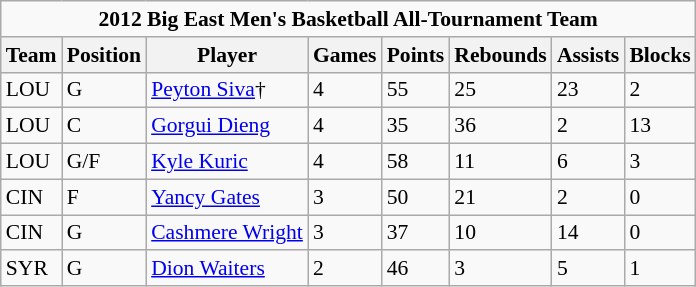<table class="wikitable" style="white-space:nowrap; font-size:90%;">
<tr>
<td colspan=8 style="text-align:center;"><strong>2012 Big East Men's Basketball All-Tournament Team</strong></td>
</tr>
<tr>
<th>Team</th>
<th>Position</th>
<th>Player</th>
<th>Games</th>
<th>Points</th>
<th>Rebounds</th>
<th>Assists</th>
<th>Blocks</th>
</tr>
<tr>
<td>LOU</td>
<td>G</td>
<td><a href='#'>Peyton Siva</a>†</td>
<td>4</td>
<td>55</td>
<td>25</td>
<td>23</td>
<td>2</td>
</tr>
<tr>
<td>LOU</td>
<td>C</td>
<td><a href='#'>Gorgui Dieng</a></td>
<td>4</td>
<td>35</td>
<td>36</td>
<td>2</td>
<td>13</td>
</tr>
<tr>
<td>LOU</td>
<td>G/F</td>
<td><a href='#'>Kyle Kuric</a></td>
<td>4</td>
<td>58</td>
<td>11</td>
<td>6</td>
<td>3</td>
</tr>
<tr>
<td>CIN</td>
<td>F</td>
<td><a href='#'>Yancy Gates</a></td>
<td>3</td>
<td>50</td>
<td>21</td>
<td>2</td>
<td>0</td>
</tr>
<tr>
<td>CIN</td>
<td>G</td>
<td><a href='#'>Cashmere Wright</a></td>
<td>3</td>
<td>37</td>
<td>10</td>
<td>14</td>
<td>0</td>
</tr>
<tr>
<td>SYR</td>
<td>G</td>
<td><a href='#'>Dion Waiters</a></td>
<td>2</td>
<td>46</td>
<td>3</td>
<td>5</td>
<td>1</td>
</tr>
</table>
